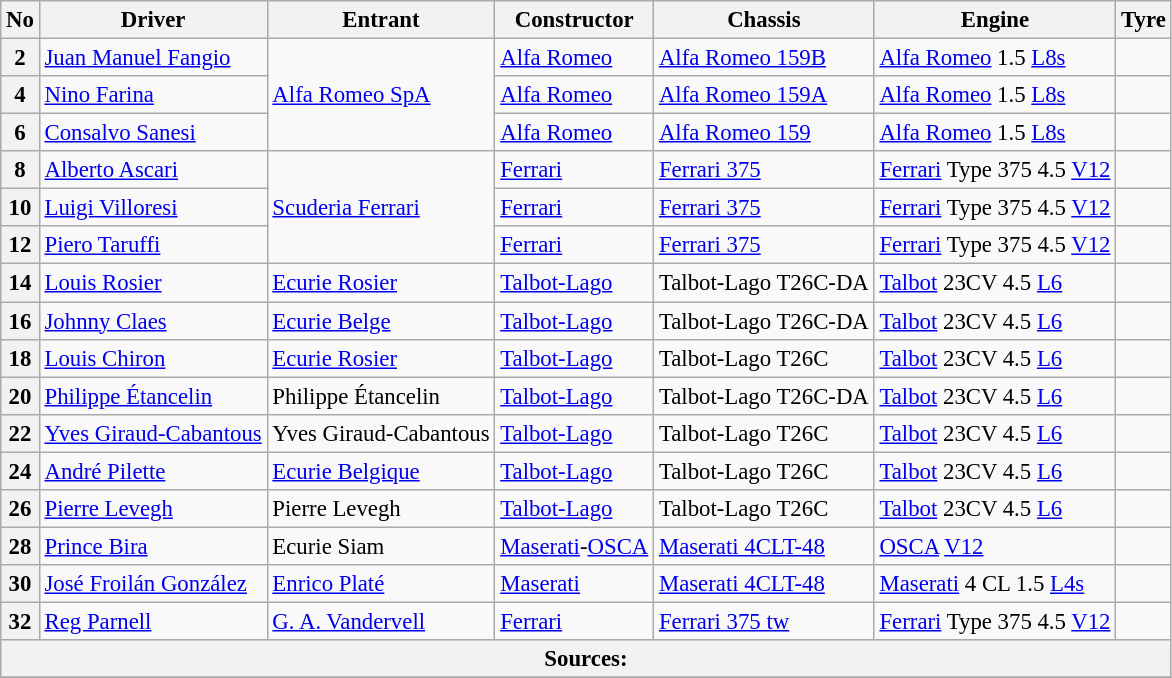<table class="wikitable sortable" style="font-size: 95%;">
<tr>
<th>No</th>
<th>Driver</th>
<th>Entrant</th>
<th>Constructor</th>
<th>Chassis</th>
<th>Engine</th>
<th>Tyre</th>
</tr>
<tr>
<th>2</th>
<td> <a href='#'>Juan Manuel Fangio</a></td>
<td rowspan=3><a href='#'>Alfa Romeo SpA</a></td>
<td><a href='#'>Alfa Romeo</a></td>
<td><a href='#'>Alfa Romeo 159B</a></td>
<td><a href='#'>Alfa Romeo</a> 1.5 <a href='#'>L8</a><a href='#'>s</a></td>
<td align="center"></td>
</tr>
<tr>
<th>4</th>
<td> <a href='#'>Nino Farina</a></td>
<td><a href='#'>Alfa Romeo</a></td>
<td><a href='#'>Alfa Romeo 159A</a></td>
<td><a href='#'>Alfa Romeo</a> 1.5 <a href='#'>L8</a><a href='#'>s</a></td>
<td align="center"></td>
</tr>
<tr>
<th>6</th>
<td> <a href='#'>Consalvo Sanesi</a></td>
<td><a href='#'>Alfa Romeo</a></td>
<td><a href='#'>Alfa Romeo 159</a></td>
<td><a href='#'>Alfa Romeo</a> 1.5 <a href='#'>L8</a><a href='#'>s</a></td>
<td align="center"></td>
</tr>
<tr>
<th>8</th>
<td> <a href='#'>Alberto Ascari</a></td>
<td rowspan=3><a href='#'>Scuderia Ferrari</a></td>
<td><a href='#'>Ferrari</a></td>
<td><a href='#'>Ferrari 375</a></td>
<td><a href='#'>Ferrari</a> Type 375 4.5 <a href='#'>V12</a></td>
<td align="center"></td>
</tr>
<tr>
<th>10</th>
<td> <a href='#'>Luigi Villoresi</a></td>
<td><a href='#'>Ferrari</a></td>
<td><a href='#'>Ferrari 375</a></td>
<td><a href='#'>Ferrari</a> Type 375 4.5 <a href='#'>V12</a></td>
<td align="center"></td>
</tr>
<tr>
<th>12</th>
<td> <a href='#'>Piero Taruffi</a></td>
<td><a href='#'>Ferrari</a></td>
<td><a href='#'>Ferrari 375</a></td>
<td><a href='#'>Ferrari</a> Type 375 4.5 <a href='#'>V12</a></td>
<td align="center"></td>
</tr>
<tr>
<th>14</th>
<td> <a href='#'>Louis Rosier</a></td>
<td><a href='#'>Ecurie Rosier</a></td>
<td><a href='#'>Talbot-Lago</a></td>
<td>Talbot-Lago T26C-DA</td>
<td><a href='#'>Talbot</a> 23CV 4.5 <a href='#'>L6</a></td>
<td align="center"></td>
</tr>
<tr>
<th>16</th>
<td> <a href='#'>Johnny Claes</a></td>
<td><a href='#'>Ecurie Belge</a></td>
<td><a href='#'>Talbot-Lago</a></td>
<td>Talbot-Lago T26C-DA</td>
<td><a href='#'>Talbot</a> 23CV 4.5 <a href='#'>L6</a></td>
<td align="center"></td>
</tr>
<tr>
<th>18</th>
<td> <a href='#'>Louis Chiron</a></td>
<td><a href='#'>Ecurie Rosier</a></td>
<td><a href='#'>Talbot-Lago</a></td>
<td>Talbot-Lago T26C</td>
<td><a href='#'>Talbot</a> 23CV 4.5 <a href='#'>L6</a></td>
<td align="center"></td>
</tr>
<tr>
<th>20</th>
<td> <a href='#'>Philippe Étancelin</a></td>
<td>Philippe Étancelin</td>
<td><a href='#'>Talbot-Lago</a></td>
<td>Talbot-Lago T26C-DA</td>
<td><a href='#'>Talbot</a> 23CV 4.5 <a href='#'>L6</a></td>
<td align="center"></td>
</tr>
<tr>
<th>22</th>
<td> <a href='#'>Yves Giraud-Cabantous</a></td>
<td>Yves Giraud-Cabantous</td>
<td><a href='#'>Talbot-Lago</a></td>
<td>Talbot-Lago T26C</td>
<td><a href='#'>Talbot</a> 23CV 4.5 <a href='#'>L6</a></td>
<td align="center"></td>
</tr>
<tr>
<th>24</th>
<td> <a href='#'>André Pilette</a></td>
<td><a href='#'>Ecurie Belgique</a></td>
<td><a href='#'>Talbot-Lago</a></td>
<td>Talbot-Lago T26C</td>
<td><a href='#'>Talbot</a> 23CV 4.5 <a href='#'>L6</a></td>
<td align="center"></td>
</tr>
<tr>
<th>26</th>
<td> <a href='#'>Pierre Levegh</a></td>
<td>Pierre Levegh</td>
<td><a href='#'>Talbot-Lago</a></td>
<td>Talbot-Lago T26C</td>
<td><a href='#'>Talbot</a> 23CV 4.5 <a href='#'>L6</a></td>
<td align="center"></td>
</tr>
<tr>
<th>28</th>
<td> <a href='#'>Prince Bira</a></td>
<td>Ecurie Siam</td>
<td><a href='#'>Maserati</a>-<a href='#'>OSCA</a></td>
<td><a href='#'>Maserati 4CLT-48</a></td>
<td><a href='#'>OSCA</a> <a href='#'>V12</a></td>
<td align="center"></td>
</tr>
<tr>
<th>30</th>
<td> <a href='#'>José Froilán González</a></td>
<td><a href='#'>Enrico Platé</a></td>
<td><a href='#'>Maserati</a></td>
<td><a href='#'>Maserati 4CLT-48</a></td>
<td><a href='#'>Maserati</a> 4 CL 1.5 <a href='#'>L4</a><a href='#'>s</a></td>
<td align="center"></td>
</tr>
<tr>
<th>32</th>
<td> <a href='#'>Reg Parnell</a></td>
<td><a href='#'>G. A. Vandervell</a></td>
<td><a href='#'>Ferrari</a></td>
<td><a href='#'>Ferrari 375 tw</a></td>
<td><a href='#'>Ferrari</a> Type 375 4.5 <a href='#'>V12</a></td>
<td align="center"></td>
</tr>
<tr style="background-color:#E5E4E2" align="center">
<th colspan=7>Sources:</th>
</tr>
<tr>
</tr>
</table>
